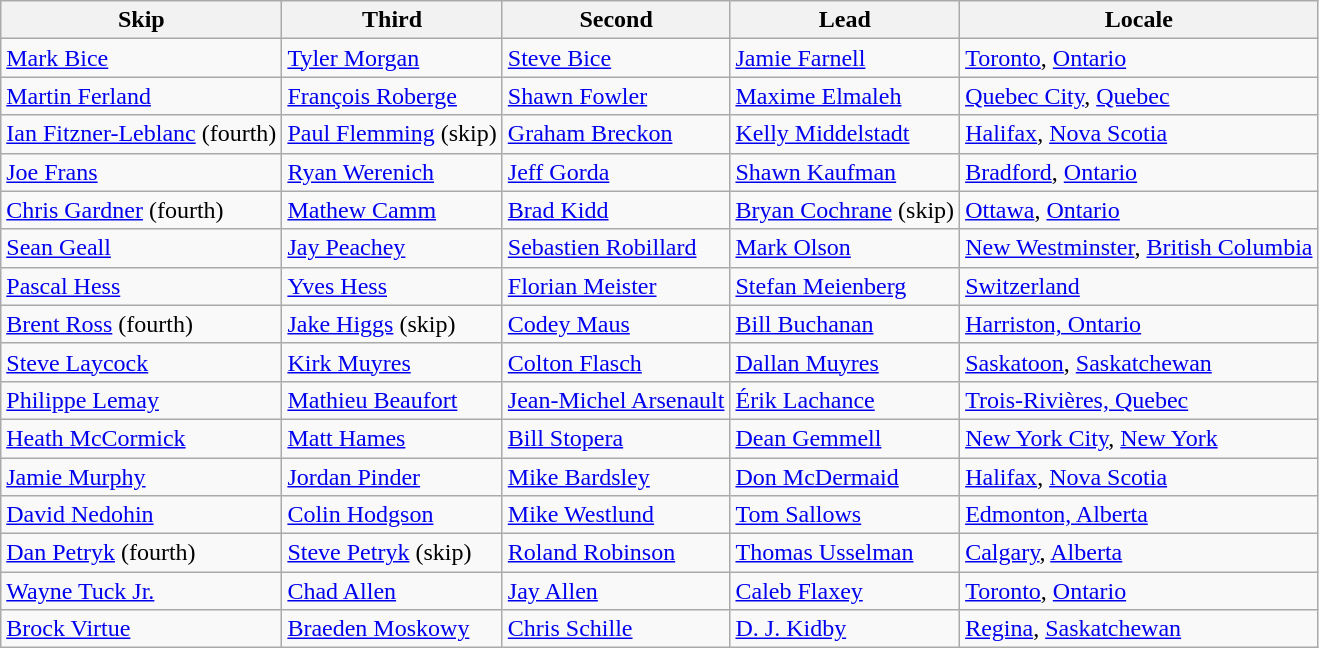<table class=wikitable>
<tr>
<th>Skip</th>
<th>Third</th>
<th>Second</th>
<th>Lead</th>
<th>Locale</th>
</tr>
<tr>
<td><a href='#'>Mark Bice</a></td>
<td><a href='#'>Tyler Morgan</a></td>
<td><a href='#'>Steve Bice</a></td>
<td><a href='#'>Jamie Farnell</a></td>
<td> <a href='#'>Toronto</a>, <a href='#'>Ontario</a></td>
</tr>
<tr>
<td><a href='#'>Martin Ferland</a></td>
<td><a href='#'>François Roberge</a></td>
<td><a href='#'>Shawn Fowler</a></td>
<td><a href='#'>Maxime Elmaleh</a></td>
<td> <a href='#'>Quebec City</a>, <a href='#'>Quebec</a></td>
</tr>
<tr>
<td><a href='#'>Ian Fitzner-Leblanc</a> (fourth)</td>
<td><a href='#'>Paul Flemming</a> (skip)</td>
<td><a href='#'>Graham Breckon</a></td>
<td><a href='#'>Kelly Middelstadt</a></td>
<td> <a href='#'>Halifax</a>, <a href='#'>Nova Scotia</a></td>
</tr>
<tr>
<td><a href='#'>Joe Frans</a></td>
<td><a href='#'>Ryan Werenich</a></td>
<td><a href='#'>Jeff Gorda</a></td>
<td><a href='#'>Shawn Kaufman</a></td>
<td> <a href='#'>Bradford</a>, <a href='#'>Ontario</a></td>
</tr>
<tr>
<td><a href='#'>Chris Gardner</a> (fourth)</td>
<td><a href='#'>Mathew Camm</a></td>
<td><a href='#'>Brad Kidd</a></td>
<td><a href='#'>Bryan Cochrane</a> (skip)</td>
<td> <a href='#'>Ottawa</a>, <a href='#'>Ontario</a></td>
</tr>
<tr>
<td><a href='#'>Sean Geall</a></td>
<td><a href='#'>Jay Peachey</a></td>
<td><a href='#'>Sebastien Robillard</a></td>
<td><a href='#'>Mark Olson</a></td>
<td> <a href='#'>New Westminster</a>, <a href='#'>British Columbia</a></td>
</tr>
<tr>
<td><a href='#'>Pascal Hess</a></td>
<td><a href='#'>Yves Hess</a></td>
<td><a href='#'>Florian Meister</a></td>
<td><a href='#'>Stefan Meienberg</a></td>
<td> <a href='#'>Switzerland</a></td>
</tr>
<tr>
<td><a href='#'>Brent Ross</a> (fourth)</td>
<td><a href='#'>Jake Higgs</a> (skip)</td>
<td><a href='#'>Codey Maus</a></td>
<td><a href='#'>Bill Buchanan</a></td>
<td> <a href='#'>Harriston, Ontario</a></td>
</tr>
<tr>
<td><a href='#'>Steve Laycock</a></td>
<td><a href='#'>Kirk Muyres</a></td>
<td><a href='#'>Colton Flasch</a></td>
<td><a href='#'>Dallan Muyres</a></td>
<td> <a href='#'>Saskatoon</a>, <a href='#'>Saskatchewan</a></td>
</tr>
<tr>
<td><a href='#'>Philippe Lemay</a></td>
<td><a href='#'>Mathieu Beaufort</a></td>
<td><a href='#'>Jean-Michel Arsenault</a></td>
<td><a href='#'>Érik Lachance</a></td>
<td> <a href='#'>Trois-Rivières, Quebec</a></td>
</tr>
<tr>
<td><a href='#'>Heath McCormick</a></td>
<td><a href='#'>Matt Hames</a></td>
<td><a href='#'>Bill Stopera</a></td>
<td><a href='#'>Dean Gemmell</a></td>
<td> <a href='#'>New York City</a>, <a href='#'>New York</a></td>
</tr>
<tr>
<td><a href='#'>Jamie Murphy</a></td>
<td><a href='#'>Jordan Pinder</a></td>
<td><a href='#'>Mike Bardsley</a></td>
<td><a href='#'>Don McDermaid</a></td>
<td> <a href='#'>Halifax</a>, <a href='#'>Nova Scotia</a></td>
</tr>
<tr>
<td><a href='#'>David Nedohin</a></td>
<td><a href='#'>Colin Hodgson</a></td>
<td><a href='#'>Mike Westlund</a></td>
<td><a href='#'>Tom Sallows</a></td>
<td> <a href='#'>Edmonton, Alberta</a></td>
</tr>
<tr>
<td><a href='#'>Dan Petryk</a> (fourth)</td>
<td><a href='#'>Steve Petryk</a> (skip)</td>
<td><a href='#'>Roland Robinson</a></td>
<td><a href='#'>Thomas Usselman</a></td>
<td> <a href='#'>Calgary</a>, <a href='#'>Alberta</a></td>
</tr>
<tr>
<td><a href='#'>Wayne Tuck Jr.</a></td>
<td><a href='#'>Chad Allen</a></td>
<td><a href='#'>Jay Allen</a></td>
<td><a href='#'>Caleb Flaxey</a></td>
<td> <a href='#'>Toronto</a>, <a href='#'>Ontario</a></td>
</tr>
<tr>
<td><a href='#'>Brock Virtue</a></td>
<td><a href='#'>Braeden Moskowy</a></td>
<td><a href='#'>Chris Schille</a></td>
<td><a href='#'>D. J. Kidby</a></td>
<td> <a href='#'>Regina</a>, <a href='#'>Saskatchewan</a></td>
</tr>
</table>
